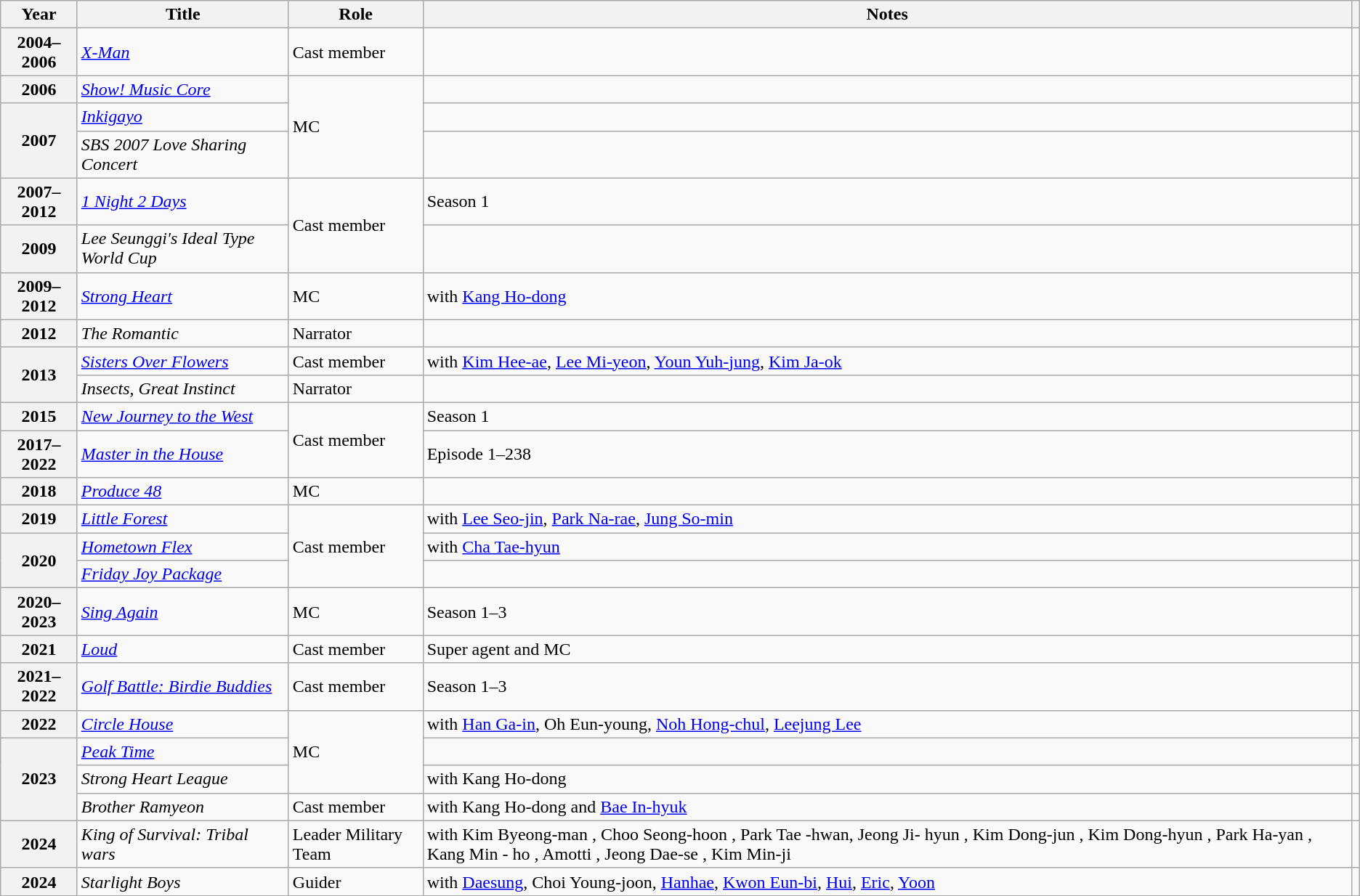<table class="wikitable sortable plainrowheaders">
<tr>
<th scope="col">Year</th>
<th scope="col">Title</th>
<th scope="col">Role</th>
<th scope="col">Notes</th>
<th scope="col" class="unsortable"></th>
</tr>
<tr>
<th scope="row">2004–2006</th>
<td><em><a href='#'>X-Man</a></em></td>
<td>Cast member</td>
<td></td>
<td style="text-align:center"></td>
</tr>
<tr>
<th scope="row" rowspan="1">2006</th>
<td><em><a href='#'>Show! Music Core</a></em></td>
<td rowspan="3">MC</td>
<td></td>
<td style="text-align:center"></td>
</tr>
<tr>
<th scope="row" rowspan="2">2007</th>
<td><em><a href='#'>Inkigayo</a></em></td>
<td></td>
<td style="text-align:center"></td>
</tr>
<tr>
<td><em>SBS 2007 Love Sharing Concert</em></td>
<td></td>
<td style="text-align:center"></td>
</tr>
<tr>
<th scope="row">2007–2012</th>
<td><em><a href='#'>1 Night 2 Days</a></em></td>
<td rowspan="2">Cast member</td>
<td>Season 1</td>
<td style="text-align:center"></td>
</tr>
<tr>
<th scope="row">2009</th>
<td><em>Lee Seunggi's Ideal Type World Cup</em></td>
<td></td>
<td style="text-align:center"></td>
</tr>
<tr>
<th scope="row">2009–2012</th>
<td><em><a href='#'>Strong Heart</a></em></td>
<td>MC</td>
<td>with <a href='#'>Kang Ho-dong</a></td>
<td style="text-align:center"></td>
</tr>
<tr>
<th scope="row">2012</th>
<td><em>The Romantic</em></td>
<td>Narrator</td>
<td></td>
<td style="text-align:center"></td>
</tr>
<tr>
<th scope="row" rowspan="2">2013</th>
<td><em><a href='#'>Sisters Over Flowers</a></em></td>
<td>Cast member</td>
<td>with <a href='#'>Kim Hee-ae</a>, <a href='#'>Lee Mi-yeon</a>, <a href='#'>Youn Yuh-jung</a>, <a href='#'>Kim Ja-ok</a></td>
<td style="text-align:center"></td>
</tr>
<tr>
<td><em>Insects, Great Instinct</em></td>
<td>Narrator</td>
<td></td>
<td style="text-align:center"></td>
</tr>
<tr>
<th scope="row">2015</th>
<td><em><a href='#'>New Journey to the West</a></em></td>
<td rowspan="2">Cast member</td>
<td>Season 1</td>
<td style="text-align:center"></td>
</tr>
<tr>
<th scope="row">2017–2022</th>
<td><em><a href='#'>Master in the House</a></em></td>
<td>Episode 1–238</td>
<td style="text-align:center"></td>
</tr>
<tr>
<th scope="row">2018</th>
<td><em><a href='#'>Produce 48</a></em></td>
<td>MC</td>
<td></td>
<td style="text-align:center"></td>
</tr>
<tr>
<th scope="row">2019</th>
<td><em><a href='#'>Little Forest</a></em></td>
<td rowspan="3">Cast member</td>
<td>with <a href='#'>Lee Seo-jin</a>, <a href='#'>Park Na-rae</a>, <a href='#'>Jung So-min</a></td>
<td style="text-align:center"></td>
</tr>
<tr>
<th rowspan="2" scope="row">2020</th>
<td><em><a href='#'>Hometown Flex</a></em></td>
<td>with <a href='#'>Cha Tae-hyun</a></td>
<td style="text-align:center"></td>
</tr>
<tr>
<td><em><a href='#'>Friday Joy Package</a></em></td>
<td></td>
<td style="text-align:center"></td>
</tr>
<tr>
<th scope="row">2020–2023</th>
<td><em><a href='#'>Sing Again</a></em></td>
<td>MC</td>
<td>Season 1–3</td>
<td style="text-align:center"></td>
</tr>
<tr>
<th scope="row">2021</th>
<td><em><a href='#'>Loud</a></em></td>
<td>Cast member</td>
<td>Super agent and MC</td>
<td style="text-align:center"></td>
</tr>
<tr>
<th scope="row">2021–2022</th>
<td><em><a href='#'>Golf Battle: Birdie Buddies</a></em></td>
<td>Cast member</td>
<td>Season 1–3</td>
<td style="text-align:center"></td>
</tr>
<tr>
<th scope="row">2022</th>
<td><em><a href='#'>Circle House</a></em></td>
<td rowspan="3">MC</td>
<td>with <a href='#'>Han Ga-in</a>, Oh Eun-young, <a href='#'>Noh Hong-chul</a>, <a href='#'>Leejung Lee</a></td>
<td style="text-align:center"></td>
</tr>
<tr>
<th rowspan="3" scope="row">2023</th>
<td><em><a href='#'>Peak Time</a></em></td>
<td></td>
<td style="text-align:center"></td>
</tr>
<tr>
<td><em>Strong Heart League</em></td>
<td>with Kang Ho-dong</td>
<td style="text-align:center"></td>
</tr>
<tr>
<td><em>Brother Ramyeon</em></td>
<td>Cast member</td>
<td>with Kang Ho-dong and <a href='#'>Bae In-hyuk</a></td>
<td style="text-align:center"></td>
</tr>
<tr>
<th scope="row" rowspan="1">2024</th>
<td><em>King of Survival: Tribal wars</em></td>
<td>Leader Military Team</td>
<td>with Kim Byeong-man , Choo Seong-hoon , Park Tae -hwan, Jeong Ji- hyun , Kim Dong-jun , Kim Dong-hyun , Park Ha-yan , Kang Min - ho , Amotti , Jeong Dae-se , Kim Min-ji</td>
</tr>
<tr>
<th scope="row" rowspan="1">2024</th>
<td><em>Starlight Boys</em></td>
<td>Guider</td>
<td>with <a href='#'>Daesung</a>, Choi Young-joon, <a href='#'>Hanhae</a>, <a href='#'>Kwon Eun-bi</a>, <a href='#'>Hui</a>, <a href='#'>Eric</a>, <a href='#'>Yoon</a></td>
<td style="text-align:center"></td>
</tr>
</table>
